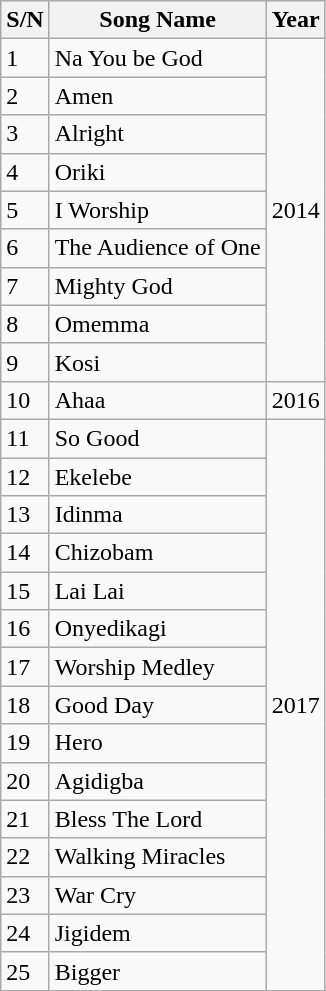<table class="wikitable sortable mw-collapsible">
<tr>
<th>S/N</th>
<th>Song Name</th>
<th>Year</th>
</tr>
<tr>
<td>1</td>
<td>Na You be God</td>
<td rowspan="9">2014</td>
</tr>
<tr>
<td>2</td>
<td>Amen</td>
</tr>
<tr>
<td>3</td>
<td>Alright</td>
</tr>
<tr>
<td>4</td>
<td>Oriki</td>
</tr>
<tr>
<td>5</td>
<td>I Worship</td>
</tr>
<tr>
<td>6</td>
<td>The Audience of One</td>
</tr>
<tr>
<td>7</td>
<td>Mighty God</td>
</tr>
<tr>
<td>8</td>
<td>Omemma</td>
</tr>
<tr>
<td>9</td>
<td>Kosi</td>
</tr>
<tr>
<td>10</td>
<td>Ahaa</td>
<td>2016</td>
</tr>
<tr>
<td>11</td>
<td>So Good</td>
<td rowspan="15">2017</td>
</tr>
<tr>
<td>12</td>
<td>Ekelebe</td>
</tr>
<tr>
<td>13</td>
<td>Idinma</td>
</tr>
<tr>
<td>14</td>
<td>Chizobam</td>
</tr>
<tr>
<td>15</td>
<td>Lai Lai</td>
</tr>
<tr>
<td>16</td>
<td>Onyedikagi</td>
</tr>
<tr>
<td>17</td>
<td>Worship Medley</td>
</tr>
<tr>
<td>18</td>
<td>Good Day</td>
</tr>
<tr>
<td>19</td>
<td>Hero</td>
</tr>
<tr>
<td>20</td>
<td>Agidigba</td>
</tr>
<tr>
<td>21</td>
<td>Bless The Lord</td>
</tr>
<tr>
<td>22</td>
<td>Walking Miracles</td>
</tr>
<tr>
<td>23</td>
<td>War Cry</td>
</tr>
<tr>
<td>24</td>
<td>Jigidem</td>
</tr>
<tr>
<td>25</td>
<td>Bigger</td>
</tr>
</table>
